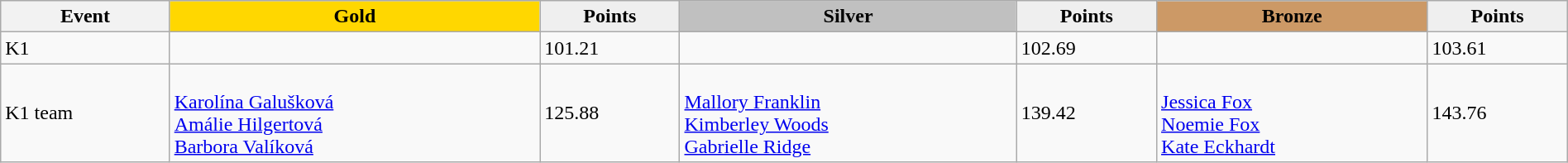<table class="wikitable" width=100%>
<tr>
<th>Event</th>
<td align=center bgcolor="gold"><strong>Gold</strong></td>
<td align=center bgcolor="EFEFEF"><strong>Points</strong></td>
<td align=center bgcolor="silver"><strong>Silver</strong></td>
<td align=center bgcolor="EFEFEF"><strong>Points</strong></td>
<td align=center bgcolor="CC9966"><strong>Bronze</strong></td>
<td align=center bgcolor="EFEFEF"><strong>Points</strong></td>
</tr>
<tr>
<td>K1</td>
<td></td>
<td>101.21</td>
<td></td>
<td>102.69</td>
<td></td>
<td>103.61</td>
</tr>
<tr>
<td>K1 team</td>
<td><br><a href='#'>Karolína Galušková</a><br><a href='#'>Amálie Hilgertová</a><br><a href='#'>Barbora Valíková</a></td>
<td>125.88</td>
<td><br><a href='#'>Mallory Franklin</a><br><a href='#'>Kimberley Woods</a><br><a href='#'>Gabrielle Ridge</a></td>
<td>139.42</td>
<td><br><a href='#'>Jessica Fox</a><br><a href='#'>Noemie Fox</a><br><a href='#'>Kate Eckhardt</a></td>
<td>143.76</td>
</tr>
</table>
